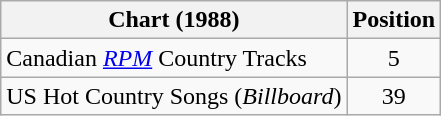<table class="wikitable">
<tr>
<th>Chart (1988)</th>
<th>Position</th>
</tr>
<tr>
<td align="left">Canadian <em><a href='#'>RPM</a></em> Country Tracks</td>
<td align="center">5</td>
</tr>
<tr>
<td>US Hot Country Songs (<em>Billboard</em>)</td>
<td align="center">39</td>
</tr>
</table>
